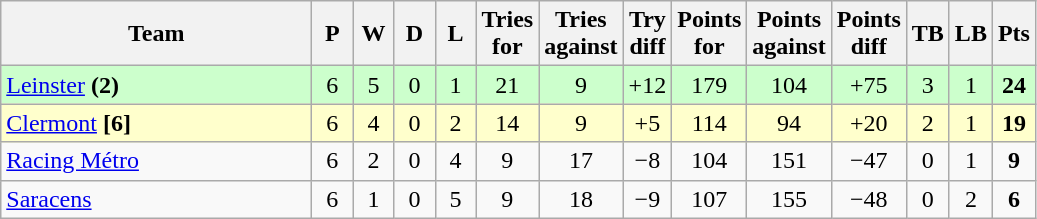<table class="wikitable" style="text-align: center;">
<tr>
<th width="200">Team</th>
<th width="20">P</th>
<th width="20">W</th>
<th width="20">D</th>
<th width="20">L</th>
<th width="20">Tries for</th>
<th width="20">Tries against</th>
<th width="20">Try diff</th>
<th width="20">Points for</th>
<th width="20">Points against</th>
<th width="25">Points diff</th>
<th width="20">TB</th>
<th width="20">LB</th>
<th width="20">Pts</th>
</tr>
<tr bgcolor=ccffcc>
<td align=left> <a href='#'>Leinster</a> <strong>(2)</strong></td>
<td>6</td>
<td>5</td>
<td>0</td>
<td>1</td>
<td>21</td>
<td>9</td>
<td>+12</td>
<td>179</td>
<td>104</td>
<td>+75</td>
<td>3</td>
<td>1</td>
<td><strong>24</strong></td>
</tr>
<tr bgcolor=ffffcc>
<td align=left> <a href='#'>Clermont</a> <strong>[6]</strong></td>
<td>6</td>
<td>4</td>
<td>0</td>
<td>2</td>
<td>14</td>
<td>9</td>
<td>+5</td>
<td>114</td>
<td>94</td>
<td>+20</td>
<td>2</td>
<td>1</td>
<td><strong>19</strong></td>
</tr>
<tr>
<td align=left> <a href='#'>Racing Métro</a></td>
<td>6</td>
<td>2</td>
<td>0</td>
<td>4</td>
<td>9</td>
<td>17</td>
<td>−8</td>
<td>104</td>
<td>151</td>
<td>−47</td>
<td>0</td>
<td>1</td>
<td><strong>9</strong></td>
</tr>
<tr>
<td align=left> <a href='#'>Saracens</a></td>
<td>6</td>
<td>1</td>
<td>0</td>
<td>5</td>
<td>9</td>
<td>18</td>
<td>−9</td>
<td>107</td>
<td>155</td>
<td>−48</td>
<td>0</td>
<td>2</td>
<td><strong>6</strong></td>
</tr>
</table>
